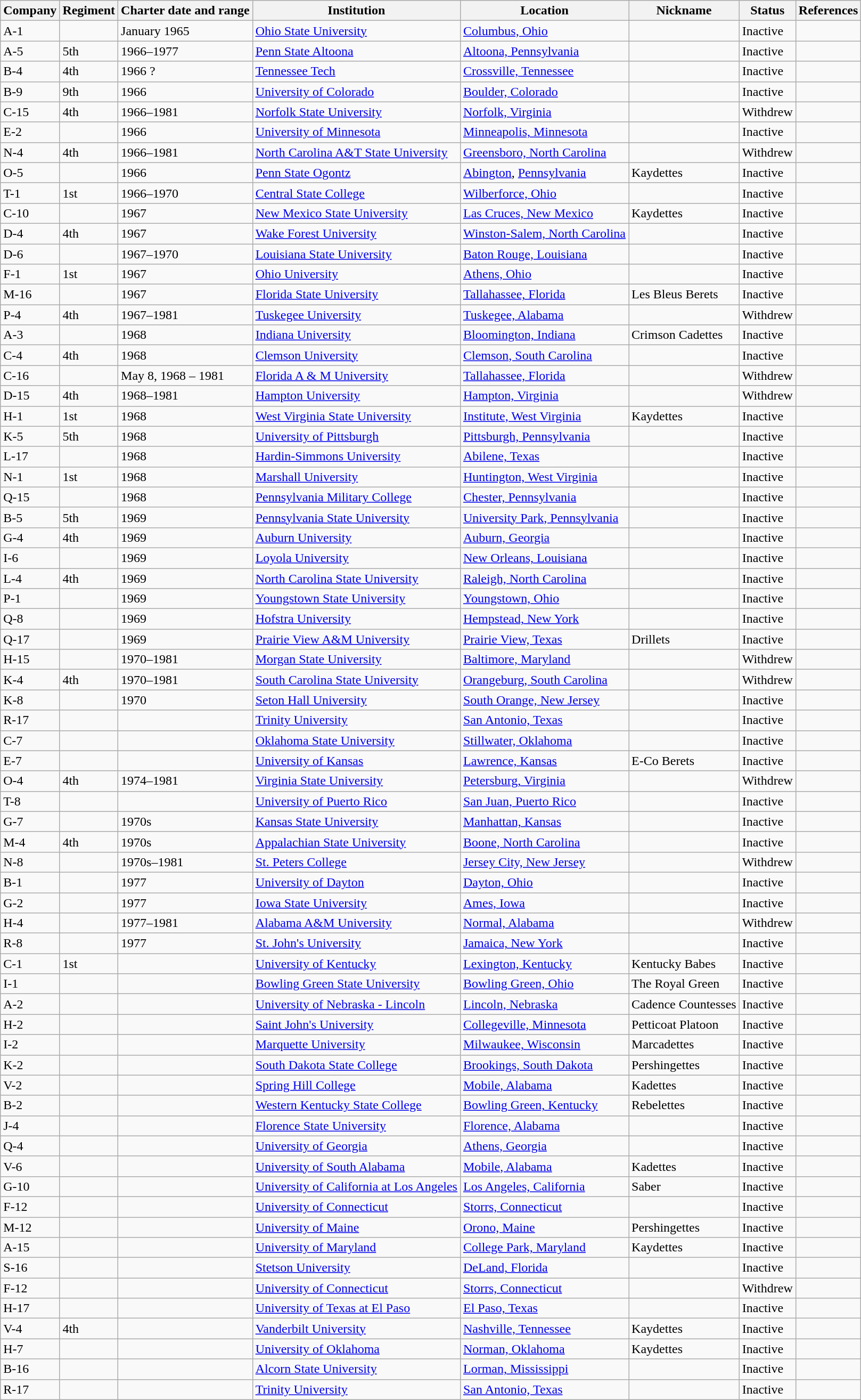<table class="wikitable sortable">
<tr>
<th>Company</th>
<th>Regiment</th>
<th>Charter date and range</th>
<th>Institution</th>
<th>Location</th>
<th>Nickname</th>
<th>Status</th>
<th>References</th>
</tr>
<tr>
<td>A-1</td>
<td></td>
<td>January 1965</td>
<td><a href='#'>Ohio State University</a></td>
<td><a href='#'>Columbus, Ohio</a></td>
<td></td>
<td>Inactive</td>
<td></td>
</tr>
<tr>
<td>A-5</td>
<td>5th</td>
<td>1966–1977</td>
<td><a href='#'>Penn State Altoona</a></td>
<td><a href='#'>Altoona, Pennsylvania</a></td>
<td></td>
<td>Inactive</td>
<td></td>
</tr>
<tr>
<td>B-4</td>
<td>4th</td>
<td>1966 ?</td>
<td><a href='#'>Tennessee Tech</a></td>
<td><a href='#'>Crossville, Tennessee</a></td>
<td></td>
<td>Inactive</td>
<td></td>
</tr>
<tr>
<td>B-9</td>
<td>9th</td>
<td>1966</td>
<td><a href='#'>University of Colorado</a></td>
<td><a href='#'>Boulder, Colorado</a></td>
<td></td>
<td>Inactive</td>
<td></td>
</tr>
<tr>
<td>C-15</td>
<td>4th</td>
<td>1966–1981</td>
<td><a href='#'>Norfolk State University</a></td>
<td><a href='#'>Norfolk, Virginia</a></td>
<td></td>
<td>Withdrew</td>
<td></td>
</tr>
<tr>
<td>E-2</td>
<td></td>
<td>1966</td>
<td><a href='#'>University of Minnesota</a></td>
<td><a href='#'>Minneapolis, Minnesota</a></td>
<td></td>
<td>Inactive</td>
<td></td>
</tr>
<tr>
<td>N-4</td>
<td>4th</td>
<td>1966–1981</td>
<td><a href='#'>North Carolina A&T State University</a></td>
<td><a href='#'>Greensboro, North Carolina</a></td>
<td></td>
<td>Withdrew</td>
<td></td>
</tr>
<tr>
<td>O-5</td>
<td></td>
<td>1966</td>
<td><a href='#'>Penn State Ogontz</a></td>
<td><a href='#'>Abington</a>, <a href='#'>Pennsylvania</a></td>
<td>Kaydettes</td>
<td>Inactive</td>
<td></td>
</tr>
<tr>
<td>T-1</td>
<td>1st</td>
<td>1966–1970</td>
<td><a href='#'>Central State College</a></td>
<td><a href='#'>Wilberforce, Ohio</a></td>
<td></td>
<td>Inactive</td>
<td></td>
</tr>
<tr>
<td>C-10</td>
<td></td>
<td>1967</td>
<td><a href='#'>New Mexico State University</a></td>
<td><a href='#'>Las Cruces, New Mexico</a></td>
<td>Kaydettes</td>
<td>Inactive</td>
<td></td>
</tr>
<tr>
<td>D-4</td>
<td>4th</td>
<td>1967</td>
<td><a href='#'>Wake Forest University</a></td>
<td><a href='#'>Winston-Salem, North Carolina</a></td>
<td></td>
<td>Inactive</td>
<td></td>
</tr>
<tr>
<td>D-6</td>
<td></td>
<td>1967–1970</td>
<td><a href='#'>Louisiana State University</a></td>
<td><a href='#'>Baton Rouge, Louisiana</a></td>
<td></td>
<td>Inactive</td>
<td></td>
</tr>
<tr>
<td>F-1</td>
<td>1st</td>
<td>1967</td>
<td><a href='#'>Ohio University</a></td>
<td><a href='#'>Athens, Ohio</a></td>
<td></td>
<td>Inactive</td>
<td></td>
</tr>
<tr>
<td>M-16</td>
<td></td>
<td>1967</td>
<td><a href='#'>Florida State University</a></td>
<td><a href='#'>Tallahassee, Florida</a></td>
<td>Les Bleus Berets</td>
<td>Inactive</td>
<td></td>
</tr>
<tr>
<td>P-4</td>
<td>4th</td>
<td>1967–1981</td>
<td><a href='#'>Tuskegee University</a></td>
<td><a href='#'>Tuskegee, Alabama</a></td>
<td></td>
<td>Withdrew</td>
<td></td>
</tr>
<tr>
<td>A-3</td>
<td></td>
<td>1968</td>
<td><a href='#'>Indiana University</a></td>
<td><a href='#'>Bloomington, Indiana</a></td>
<td>Crimson Cadettes</td>
<td>Inactive</td>
<td></td>
</tr>
<tr>
<td>C-4</td>
<td>4th</td>
<td>1968</td>
<td><a href='#'>Clemson University</a></td>
<td><a href='#'>Clemson, South Carolina</a></td>
<td></td>
<td>Inactive</td>
<td></td>
</tr>
<tr>
<td>C-16</td>
<td></td>
<td>May 8, 1968 – 1981</td>
<td><a href='#'>Florida A & M University</a></td>
<td><a href='#'>Tallahassee, Florida</a></td>
<td></td>
<td>Withdrew</td>
<td></td>
</tr>
<tr>
<td>D-15</td>
<td>4th</td>
<td>1968–1981</td>
<td><a href='#'>Hampton University</a></td>
<td><a href='#'>Hampton, Virginia</a></td>
<td></td>
<td>Withdrew</td>
<td></td>
</tr>
<tr>
<td>H-1</td>
<td>1st</td>
<td>1968</td>
<td><a href='#'>West Virginia State University</a></td>
<td><a href='#'>Institute, West Virginia</a></td>
<td>Kaydettes</td>
<td>Inactive</td>
<td></td>
</tr>
<tr>
<td>K-5</td>
<td>5th</td>
<td>1968</td>
<td><a href='#'>University of Pittsburgh</a></td>
<td><a href='#'>Pittsburgh, Pennsylvania</a></td>
<td></td>
<td>Inactive</td>
<td></td>
</tr>
<tr>
<td>L-17</td>
<td></td>
<td>1968</td>
<td><a href='#'>Hardin-Simmons University</a></td>
<td><a href='#'>Abilene, Texas</a></td>
<td></td>
<td>Inactive</td>
<td></td>
</tr>
<tr>
<td>N-1</td>
<td>1st</td>
<td>1968</td>
<td><a href='#'>Marshall University</a></td>
<td><a href='#'>Huntington, West Virginia</a></td>
<td></td>
<td>Inactive</td>
<td></td>
</tr>
<tr>
<td>Q-15</td>
<td></td>
<td>1968</td>
<td><a href='#'>Pennsylvania Military College</a></td>
<td><a href='#'>Chester, Pennsylvania</a></td>
<td></td>
<td>Inactive</td>
<td></td>
</tr>
<tr>
<td>B-5</td>
<td>5th</td>
<td>1969</td>
<td><a href='#'>Pennsylvania State University</a></td>
<td><a href='#'>University Park, Pennsylvania</a></td>
<td></td>
<td>Inactive</td>
<td></td>
</tr>
<tr>
<td>G-4</td>
<td>4th</td>
<td>1969</td>
<td><a href='#'>Auburn University</a></td>
<td><a href='#'>Auburn, Georgia</a></td>
<td></td>
<td>Inactive</td>
<td></td>
</tr>
<tr>
<td>I-6</td>
<td></td>
<td>1969</td>
<td><a href='#'>Loyola University</a></td>
<td><a href='#'>New Orleans, Louisiana</a></td>
<td></td>
<td>Inactive</td>
<td></td>
</tr>
<tr>
<td>L-4</td>
<td>4th</td>
<td>1969</td>
<td><a href='#'>North Carolina State University</a></td>
<td><a href='#'>Raleigh, North Carolina</a></td>
<td></td>
<td>Inactive</td>
<td></td>
</tr>
<tr>
<td>P-1</td>
<td></td>
<td>1969</td>
<td><a href='#'>Youngstown State University</a></td>
<td><a href='#'>Youngstown, Ohio</a></td>
<td></td>
<td>Inactive</td>
<td></td>
</tr>
<tr>
<td>Q-8</td>
<td></td>
<td>1969</td>
<td><a href='#'>Hofstra University</a></td>
<td><a href='#'>Hempstead, New York</a></td>
<td></td>
<td>Inactive</td>
<td></td>
</tr>
<tr>
<td>Q-17</td>
<td></td>
<td>1969</td>
<td><a href='#'>Prairie View A&M University</a></td>
<td><a href='#'>Prairie View, Texas</a></td>
<td>Drillets</td>
<td>Inactive</td>
<td></td>
</tr>
<tr>
<td>H-15</td>
<td></td>
<td>1970–1981</td>
<td><a href='#'>Morgan State University</a></td>
<td><a href='#'>Baltimore, Maryland</a></td>
<td></td>
<td>Withdrew</td>
<td></td>
</tr>
<tr>
<td>K-4</td>
<td>4th</td>
<td>1970–1981</td>
<td><a href='#'>South Carolina State University</a></td>
<td><a href='#'>Orangeburg, South Carolina</a></td>
<td></td>
<td>Withdrew</td>
<td></td>
</tr>
<tr>
<td>K-8</td>
<td></td>
<td>1970</td>
<td><a href='#'>Seton Hall University</a></td>
<td><a href='#'>South Orange, New Jersey</a></td>
<td></td>
<td>Inactive</td>
<td></td>
</tr>
<tr>
<td>R-17</td>
<td></td>
<td></td>
<td><a href='#'>Trinity University</a></td>
<td><a href='#'>San Antonio, Texas</a></td>
<td></td>
<td>Inactive</td>
<td></td>
</tr>
<tr>
<td>C-7</td>
<td></td>
<td></td>
<td><a href='#'>Oklahoma State University</a></td>
<td><a href='#'>Stillwater, Oklahoma</a></td>
<td></td>
<td>Inactive</td>
<td></td>
</tr>
<tr>
<td>E-7</td>
<td></td>
<td></td>
<td><a href='#'>University of Kansas</a></td>
<td><a href='#'>Lawrence, Kansas</a></td>
<td>E-Co Berets</td>
<td>Inactive</td>
<td></td>
</tr>
<tr>
<td>O-4</td>
<td>4th</td>
<td>1974–1981</td>
<td><a href='#'>Virginia State University</a></td>
<td><a href='#'>Petersburg, Virginia</a></td>
<td></td>
<td>Withdrew</td>
<td></td>
</tr>
<tr>
<td>T-8</td>
<td></td>
<td></td>
<td><a href='#'>University of Puerto Rico</a></td>
<td><a href='#'>San Juan, Puerto Rico</a></td>
<td></td>
<td>Inactive</td>
<td></td>
</tr>
<tr>
<td>G-7</td>
<td></td>
<td>1970s</td>
<td><a href='#'>Kansas State University</a></td>
<td><a href='#'>Manhattan, Kansas</a></td>
<td></td>
<td>Inactive</td>
<td></td>
</tr>
<tr>
<td>M-4</td>
<td>4th</td>
<td>1970s</td>
<td><a href='#'>Appalachian State University</a></td>
<td><a href='#'>Boone, North Carolina</a></td>
<td></td>
<td>Inactive</td>
<td></td>
</tr>
<tr>
<td>N-8</td>
<td></td>
<td>1970s–1981</td>
<td><a href='#'>St. Peters College</a></td>
<td><a href='#'>Jersey City, New Jersey</a></td>
<td></td>
<td>Withdrew</td>
<td></td>
</tr>
<tr>
<td>B-1</td>
<td></td>
<td>1977</td>
<td><a href='#'>University of Dayton</a></td>
<td><a href='#'>Dayton, Ohio</a></td>
<td></td>
<td>Inactive</td>
<td></td>
</tr>
<tr>
<td>G-2</td>
<td></td>
<td>1977</td>
<td><a href='#'>Iowa State University</a></td>
<td><a href='#'>Ames, Iowa</a></td>
<td></td>
<td>Inactive</td>
<td></td>
</tr>
<tr>
<td>H-4</td>
<td></td>
<td>1977–1981</td>
<td><a href='#'>Alabama A&M University</a></td>
<td><a href='#'>Normal, Alabama</a></td>
<td></td>
<td>Withdrew</td>
<td></td>
</tr>
<tr>
<td>R-8</td>
<td></td>
<td>1977</td>
<td><a href='#'>St. John's University</a></td>
<td><a href='#'>Jamaica, New York</a></td>
<td></td>
<td>Inactive</td>
<td></td>
</tr>
<tr>
<td>C-1</td>
<td>1st</td>
<td></td>
<td><a href='#'>University of Kentucky</a></td>
<td><a href='#'>Lexington, Kentucky</a></td>
<td>Kentucky Babes</td>
<td>Inactive</td>
<td></td>
</tr>
<tr>
<td>I-1</td>
<td></td>
<td></td>
<td><a href='#'>Bowling Green State University</a></td>
<td><a href='#'>Bowling Green, Ohio</a></td>
<td>The Royal Green</td>
<td>Inactive</td>
<td></td>
</tr>
<tr>
<td>A-2</td>
<td></td>
<td></td>
<td><a href='#'>University of Nebraska - Lincoln</a></td>
<td><a href='#'>Lincoln, Nebraska</a></td>
<td>Cadence Countesses</td>
<td>Inactive</td>
<td></td>
</tr>
<tr>
<td>H-2</td>
<td></td>
<td></td>
<td><a href='#'>Saint John's University</a></td>
<td><a href='#'>Collegeville, Minnesota</a></td>
<td>Petticoat Platoon</td>
<td>Inactive</td>
<td></td>
</tr>
<tr>
<td>I-2</td>
<td></td>
<td></td>
<td><a href='#'>Marquette University</a></td>
<td><a href='#'>Milwaukee, Wisconsin</a></td>
<td>Marcadettes</td>
<td>Inactive</td>
<td></td>
</tr>
<tr>
<td>K-2</td>
<td></td>
<td></td>
<td><a href='#'>South Dakota State College</a></td>
<td><a href='#'>Brookings, South Dakota</a></td>
<td>Pershingettes</td>
<td>Inactive</td>
<td></td>
</tr>
<tr>
<td>V-2</td>
<td></td>
<td></td>
<td><a href='#'>Spring Hill College</a></td>
<td><a href='#'>Mobile, Alabama</a></td>
<td>Kadettes</td>
<td>Inactive</td>
<td></td>
</tr>
<tr>
<td>B-2</td>
<td></td>
<td></td>
<td><a href='#'>Western Kentucky State College</a></td>
<td><a href='#'>Bowling Green, Kentucky</a></td>
<td>Rebelettes</td>
<td>Inactive</td>
<td></td>
</tr>
<tr>
<td>J-4</td>
<td></td>
<td></td>
<td><a href='#'>Florence State University</a></td>
<td><a href='#'>Florence, Alabama</a></td>
<td></td>
<td>Inactive</td>
<td></td>
</tr>
<tr>
<td>Q-4</td>
<td></td>
<td></td>
<td><a href='#'>University of Georgia</a></td>
<td><a href='#'>Athens, Georgia</a></td>
<td></td>
<td>Inactive</td>
<td></td>
</tr>
<tr>
<td>V-6</td>
<td></td>
<td></td>
<td><a href='#'>University of South Alabama</a></td>
<td><a href='#'>Mobile, Alabama</a></td>
<td>Kadettes</td>
<td>Inactive</td>
<td></td>
</tr>
<tr>
<td>G-10</td>
<td></td>
<td></td>
<td><a href='#'>University of California at Los Angeles</a></td>
<td><a href='#'>Los Angeles, California</a></td>
<td>Saber</td>
<td>Inactive</td>
<td></td>
</tr>
<tr>
<td>F-12</td>
<td></td>
<td></td>
<td><a href='#'>University of Connecticut</a></td>
<td><a href='#'>Storrs, Connecticut</a></td>
<td></td>
<td>Inactive</td>
<td></td>
</tr>
<tr>
<td>M-12</td>
<td></td>
<td></td>
<td><a href='#'>University of Maine</a></td>
<td><a href='#'>Orono, Maine</a></td>
<td>Pershingettes</td>
<td>Inactive</td>
<td></td>
</tr>
<tr>
<td>A-15</td>
<td></td>
<td></td>
<td><a href='#'>University of Maryland</a></td>
<td><a href='#'>College Park, Maryland</a></td>
<td>Kaydettes</td>
<td>Inactive</td>
<td></td>
</tr>
<tr>
<td>S-16</td>
<td></td>
<td></td>
<td><a href='#'>Stetson University</a></td>
<td><a href='#'>DeLand, Florida</a></td>
<td></td>
<td>Inactive</td>
<td></td>
</tr>
<tr>
<td>F-12</td>
<td></td>
<td></td>
<td><a href='#'>University of Connecticut</a></td>
<td><a href='#'>Storrs, Connecticut</a></td>
<td></td>
<td>Withdrew</td>
<td><strong></strong></td>
</tr>
<tr>
<td>H-17</td>
<td></td>
<td></td>
<td><a href='#'>University of Texas at El Paso</a></td>
<td><a href='#'>El Paso, Texas</a></td>
<td></td>
<td>Inactive</td>
<td></td>
</tr>
<tr>
<td>V-4</td>
<td>4th</td>
<td></td>
<td><a href='#'>Vanderbilt University</a></td>
<td><a href='#'>Nashville, Tennessee</a></td>
<td>Kaydettes</td>
<td>Inactive</td>
<td></td>
</tr>
<tr>
<td>H-7</td>
<td></td>
<td></td>
<td><a href='#'>University of Oklahoma</a></td>
<td><a href='#'>Norman, Oklahoma</a></td>
<td>Kaydettes</td>
<td>Inactive</td>
<td></td>
</tr>
<tr>
<td>B-16</td>
<td></td>
<td></td>
<td><a href='#'>Alcorn State University</a></td>
<td><a href='#'>Lorman, Mississippi</a></td>
<td></td>
<td>Inactive</td>
<td></td>
</tr>
<tr>
<td>R-17</td>
<td></td>
<td></td>
<td><a href='#'>Trinity University</a></td>
<td><a href='#'>San Antonio, Texas</a></td>
<td></td>
<td>Inactive</td>
<td></td>
</tr>
</table>
